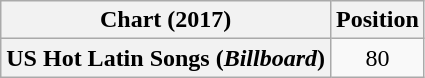<table class="wikitable plainrowheaders sortable" style="text-align:center">
<tr>
<th>Chart (2017)</th>
<th>Position</th>
</tr>
<tr>
<th scope="row">US Hot Latin Songs (<em>Billboard</em>)</th>
<td>80</td>
</tr>
</table>
